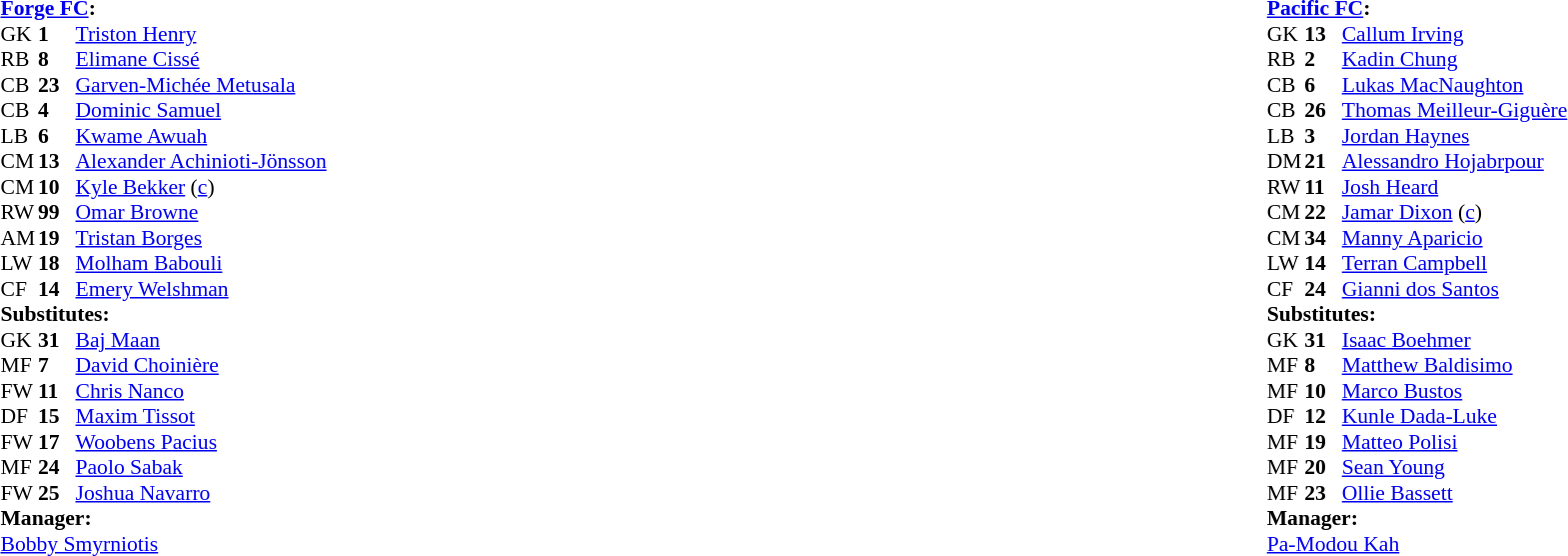<table style="width:100%;">
<tr>
<td style="vertical-align:top; width:40%;"><br><table style="font-size: 90%" cellspacing="0" cellpadding="0">
<tr>
<td colspan="4"><strong><a href='#'>Forge FC</a>:</strong></td>
</tr>
<tr>
<th width=25></th>
<th width=25></th>
</tr>
<tr>
<td>GK</td>
<td><strong>1</strong></td>
<td> <a href='#'>Triston Henry</a></td>
</tr>
<tr>
<td>RB</td>
<td><strong>8</strong></td>
<td> <a href='#'>Elimane Cissé</a></td>
<td></td>
</tr>
<tr>
<td>CB</td>
<td><strong>23</strong></td>
<td> <a href='#'>Garven-Michée Metusala</a></td>
<td></td>
<td></td>
</tr>
<tr>
<td>CB</td>
<td><strong>4</strong></td>
<td> <a href='#'>Dominic Samuel</a></td>
</tr>
<tr>
<td>LB</td>
<td><strong>6</strong></td>
<td> <a href='#'>Kwame Awuah</a></td>
</tr>
<tr>
<td>CM</td>
<td><strong>13</strong></td>
<td> <a href='#'>Alexander Achinioti-Jönsson</a></td>
</tr>
<tr>
<td>CM</td>
<td><strong>10</strong></td>
<td> <a href='#'>Kyle Bekker</a> (<a href='#'>c</a>)</td>
</tr>
<tr>
<td>RW</td>
<td><strong>99</strong></td>
<td> <a href='#'>Omar Browne</a></td>
<td></td>
</tr>
<tr>
<td>AM</td>
<td><strong>19</strong></td>
<td> <a href='#'>Tristan Borges</a></td>
<td></td>
<td></td>
</tr>
<tr>
<td>LW</td>
<td><strong>18</strong></td>
<td> <a href='#'>Molham Babouli</a></td>
</tr>
<tr>
<td>CF</td>
<td><strong>14</strong></td>
<td> <a href='#'>Emery Welshman</a></td>
<td></td>
<td></td>
</tr>
<tr>
<td colspan="3"><strong>Substitutes:</strong></td>
</tr>
<tr>
<td>GK</td>
<td><strong>31</strong></td>
<td> <a href='#'>Baj Maan</a></td>
</tr>
<tr>
<td>MF</td>
<td><strong>7</strong></td>
<td> <a href='#'>David Choinière</a></td>
<td></td>
<td></td>
</tr>
<tr>
<td>FW</td>
<td><strong>11</strong></td>
<td> <a href='#'>Chris Nanco</a></td>
</tr>
<tr>
<td>DF</td>
<td><strong>15</strong></td>
<td> <a href='#'>Maxim Tissot</a></td>
</tr>
<tr>
<td>FW</td>
<td><strong>17</strong></td>
<td> <a href='#'>Woobens Pacius</a></td>
<td></td>
<td></td>
</tr>
<tr>
<td>MF</td>
<td><strong>24</strong></td>
<td> <a href='#'>Paolo Sabak</a></td>
<td></td>
</tr>
<tr>
<td>FW</td>
<td><strong>25</strong></td>
<td> <a href='#'>Joshua Navarro</a></td>
<td></td>
<td></td>
</tr>
<tr>
<td colspan=3><strong>Manager:</strong><br> <a href='#'>Bobby Smyrniotis</a></td>
</tr>
<tr>
<td colspan=4></td>
</tr>
</table>
</td>
<td valign="top"></td>
<td valign="top" width="50%"><br><table cellspacing="0" cellpadding="0" style="font-size:90%; margin:auto;">
<tr>
<td colspan="4"><strong><a href='#'>Pacific FC</a>:</strong></td>
</tr>
<tr>
<th width=25></th>
<th width=25></th>
</tr>
<tr>
<td>GK</td>
<td><strong>13</strong></td>
<td> <a href='#'>Callum Irving</a></td>
</tr>
<tr>
<td>RB</td>
<td><strong>2</strong></td>
<td> <a href='#'>Kadin Chung</a></td>
</tr>
<tr>
<td>CB</td>
<td><strong>6</strong></td>
<td> <a href='#'>Lukas MacNaughton</a></td>
</tr>
<tr>
<td>CB</td>
<td><strong>26</strong></td>
<td> <a href='#'>Thomas Meilleur-Giguère</a></td>
<td></td>
</tr>
<tr>
<td>LB</td>
<td><strong>3</strong></td>
<td> <a href='#'>Jordan Haynes</a></td>
</tr>
<tr>
<td>DM</td>
<td><strong>21</strong></td>
<td> <a href='#'>Alessandro Hojabrpour</a></td>
<td></td>
<td></td>
</tr>
<tr>
<td>RW</td>
<td><strong>11</strong></td>
<td> <a href='#'>Josh Heard</a></td>
<td></td>
<td></td>
</tr>
<tr>
<td>CM</td>
<td><strong>22</strong></td>
<td> <a href='#'>Jamar Dixon</a> (<a href='#'>c</a>)</td>
</tr>
<tr>
<td>CM</td>
<td><strong>34</strong></td>
<td> <a href='#'>Manny Aparicio</a></td>
</tr>
<tr>
<td>LW</td>
<td><strong>14</strong></td>
<td> <a href='#'>Terran Campbell</a></td>
</tr>
<tr>
<td>CF</td>
<td><strong>24</strong></td>
<td> <a href='#'>Gianni dos Santos</a></td>
<td></td>
<td></td>
</tr>
<tr>
<td colspan="3"><strong>Substitutes:</strong></td>
</tr>
<tr>
<td>GK</td>
<td><strong>31</strong></td>
<td> <a href='#'>Isaac Boehmer</a></td>
</tr>
<tr>
<td>MF</td>
<td><strong>8</strong></td>
<td> <a href='#'>Matthew Baldisimo</a></td>
<td></td>
<td></td>
</tr>
<tr>
<td>MF</td>
<td><strong>10</strong></td>
<td> <a href='#'>Marco Bustos</a></td>
</tr>
<tr>
<td>DF</td>
<td><strong>12</strong></td>
<td> <a href='#'>Kunle Dada-Luke</a></td>
<td></td>
<td></td>
</tr>
<tr>
<td>MF</td>
<td><strong>19</strong></td>
<td> <a href='#'>Matteo Polisi</a></td>
</tr>
<tr>
<td>MF</td>
<td><strong>20</strong></td>
<td> <a href='#'>Sean Young</a></td>
<td></td>
<td></td>
</tr>
<tr>
<td>MF</td>
<td><strong>23</strong></td>
<td> <a href='#'>Ollie Bassett</a></td>
</tr>
<tr>
<td colspan=3><strong>Manager:</strong><br> <a href='#'>Pa-Modou Kah</a></td>
</tr>
<tr>
<td colspan=4></td>
</tr>
</table>
</td>
</tr>
</table>
